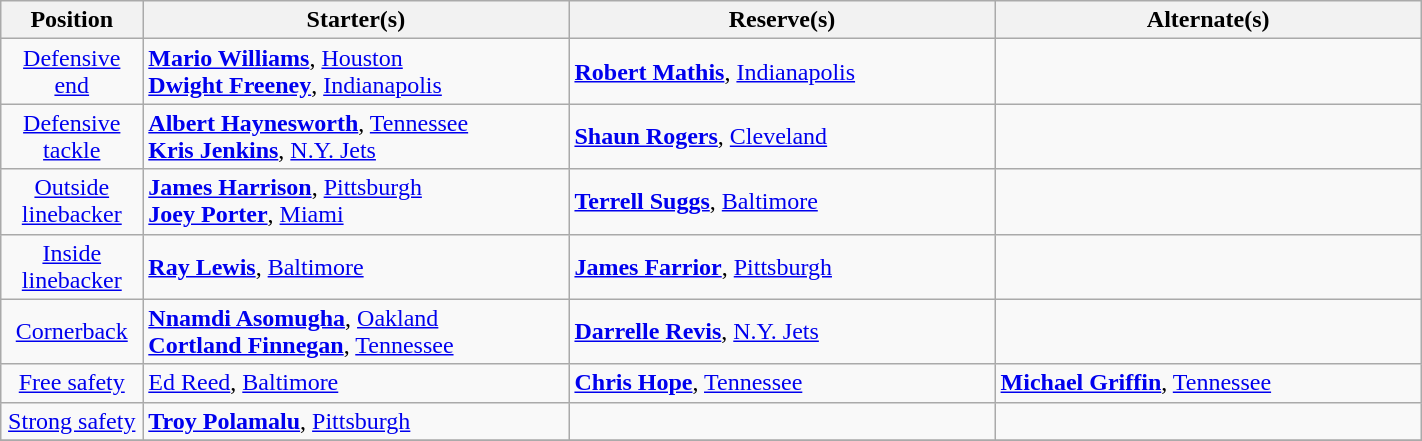<table class="wikitable" style="width:75%;">
<tr>
<th style="width:10%;">Position</th>
<th style="width:30%;">Starter(s)</th>
<th style="width:30%;">Reserve(s)</th>
<th style="width:30%;">Alternate(s)</th>
</tr>
<tr>
<td align=center><a href='#'>Defensive end</a></td>
<td> <strong><a href='#'>Mario Williams</a></strong>, <a href='#'>Houston</a><br> <strong><a href='#'>Dwight Freeney</a></strong>, <a href='#'>Indianapolis</a></td>
<td> <strong><a href='#'>Robert Mathis</a></strong>, <a href='#'>Indianapolis</a></td>
</tr>
<tr>
<td align=center><a href='#'>Defensive tackle</a></td>
<td> <strong><a href='#'>Albert Haynesworth</a></strong>, <a href='#'>Tennessee</a><br> <strong><a href='#'>Kris Jenkins</a></strong>, <a href='#'>N.Y. Jets</a></td>
<td> <strong><a href='#'>Shaun Rogers</a></strong>, <a href='#'>Cleveland</a></td>
<td></td>
</tr>
<tr>
<td align=center><a href='#'>Outside linebacker</a></td>
<td> <strong><a href='#'>James Harrison</a></strong>, <a href='#'>Pittsburgh</a><br> <strong><a href='#'>Joey Porter</a></strong>, <a href='#'>Miami</a></td>
<td> <strong><a href='#'>Terrell Suggs</a></strong>, <a href='#'>Baltimore</a></td>
<td></td>
</tr>
<tr>
<td align=center><a href='#'>Inside linebacker</a></td>
<td> <strong><a href='#'>Ray Lewis</a></strong>, <a href='#'>Baltimore</a></td>
<td> <strong><a href='#'>James Farrior</a></strong>, <a href='#'>Pittsburgh</a></td>
<td></td>
</tr>
<tr>
<td align=center><a href='#'>Cornerback</a></td>
<td> <strong><a href='#'>Nnamdi Asomugha</a></strong>, <a href='#'>Oakland</a><br> <strong><a href='#'>Cortland Finnegan</a></strong>, <a href='#'>Tennessee</a></td>
<td> <strong><a href='#'>Darrelle Revis</a></strong>, <a href='#'>N.Y. Jets</a></td>
<td></td>
</tr>
<tr>
<td align=center><a href='#'>Free safety</a></td>
<td> <a href='#'>Ed Reed</a>, <a href='#'>Baltimore</a></td>
<td> <strong><a href='#'>Chris Hope</a></strong>, <a href='#'>Tennessee</a></td>
<td> <strong><a href='#'>Michael Griffin</a></strong>, <a href='#'>Tennessee</a></td>
</tr>
<tr>
<td align=center><a href='#'>Strong safety</a></td>
<td> <strong><a href='#'>Troy Polamalu</a></strong>, <a href='#'>Pittsburgh</a></td>
<td></td>
<td></td>
</tr>
<tr>
</tr>
</table>
